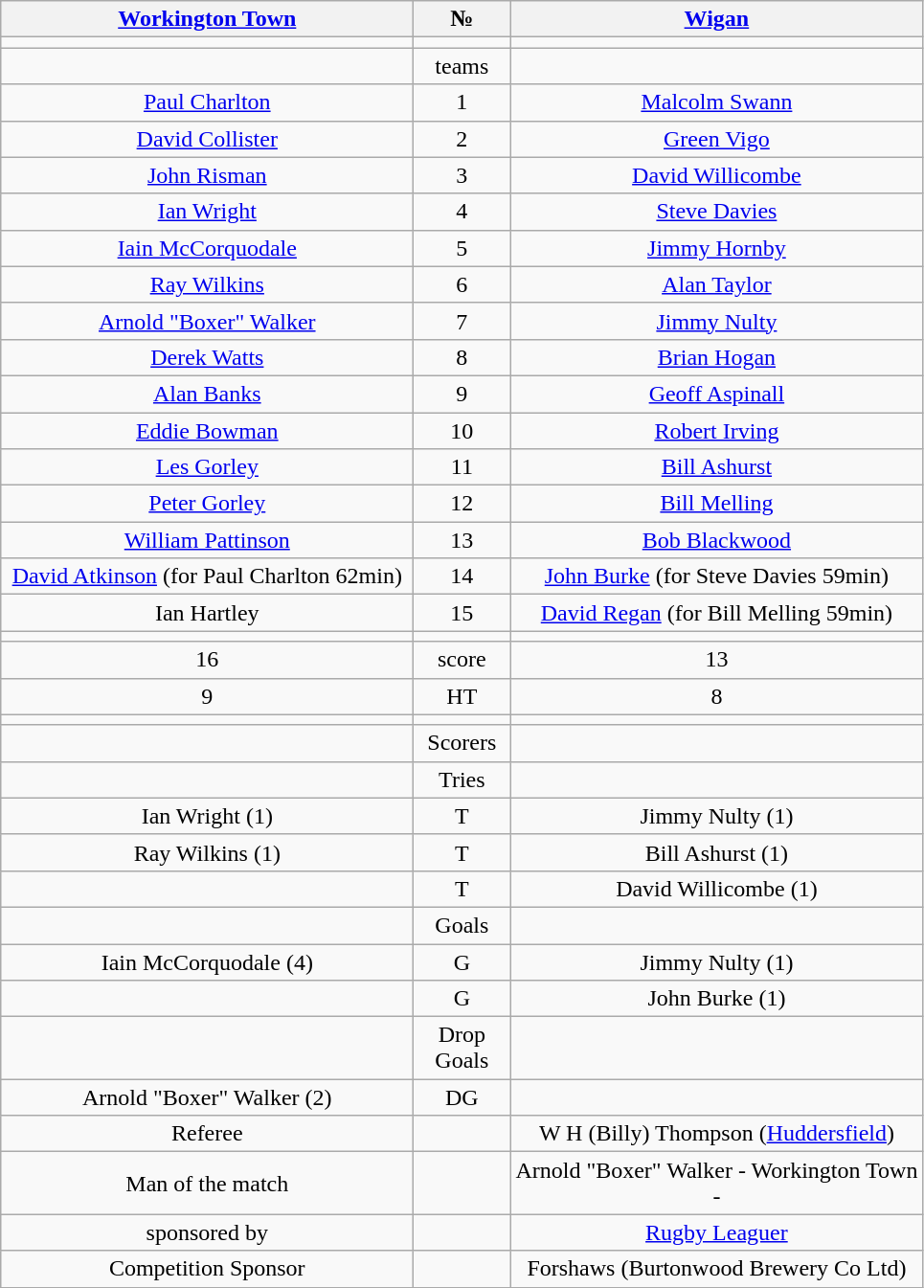<table class="wikitable" style="text-align:center;">
<tr>
<th width=280 abbr=winner><a href='#'>Workington Town</a></th>
<th width=60 abbr="Number">№</th>
<th width=280 abbr=runner-up><a href='#'>Wigan</a></th>
</tr>
<tr>
<td></td>
<td></td>
<td></td>
</tr>
<tr>
<td></td>
<td>teams</td>
<td></td>
</tr>
<tr>
<td><a href='#'>Paul Charlton</a></td>
<td>1</td>
<td><a href='#'>Malcolm Swann</a></td>
</tr>
<tr>
<td><a href='#'>David Collister</a></td>
<td>2</td>
<td><a href='#'>Green Vigo</a></td>
</tr>
<tr>
<td><a href='#'>John Risman</a></td>
<td>3</td>
<td><a href='#'>David Willicombe</a></td>
</tr>
<tr>
<td><a href='#'>Ian Wright</a></td>
<td>4</td>
<td><a href='#'>Steve Davies</a></td>
</tr>
<tr>
<td><a href='#'>Iain McCorquodale</a></td>
<td>5</td>
<td><a href='#'>Jimmy Hornby</a></td>
</tr>
<tr>
<td><a href='#'>Ray Wilkins</a></td>
<td>6</td>
<td><a href='#'>Alan Taylor</a></td>
</tr>
<tr>
<td><a href='#'>Arnold "Boxer" Walker</a></td>
<td>7</td>
<td><a href='#'>Jimmy Nulty</a></td>
</tr>
<tr>
<td><a href='#'>Derek Watts</a></td>
<td>8</td>
<td><a href='#'>Brian Hogan</a></td>
</tr>
<tr>
<td><a href='#'>Alan Banks</a></td>
<td>9</td>
<td><a href='#'>Geoff Aspinall</a></td>
</tr>
<tr>
<td><a href='#'>Eddie Bowman</a></td>
<td>10</td>
<td><a href='#'>Robert Irving</a></td>
</tr>
<tr>
<td><a href='#'>Les Gorley</a></td>
<td>11</td>
<td><a href='#'>Bill Ashurst</a></td>
</tr>
<tr>
<td><a href='#'>Peter Gorley</a></td>
<td>12</td>
<td><a href='#'>Bill Melling</a></td>
</tr>
<tr>
<td><a href='#'>William Pattinson</a></td>
<td>13</td>
<td><a href='#'>Bob Blackwood</a></td>
</tr>
<tr>
<td><a href='#'>David Atkinson</a> (for Paul Charlton 62min)</td>
<td>14</td>
<td><a href='#'>John Burke</a> (for Steve Davies 59min)</td>
</tr>
<tr>
<td>Ian Hartley</td>
<td>15</td>
<td><a href='#'>David Regan</a> (for Bill Melling 59min)</td>
</tr>
<tr>
<td></td>
<td></td>
<td></td>
</tr>
<tr>
<td>16</td>
<td>score</td>
<td>13</td>
</tr>
<tr>
<td>9</td>
<td>HT</td>
<td>8</td>
</tr>
<tr>
<td></td>
<td></td>
<td></td>
</tr>
<tr>
<td></td>
<td>Scorers</td>
<td></td>
</tr>
<tr>
<td></td>
<td>Tries</td>
<td></td>
</tr>
<tr>
<td>Ian Wright (1)</td>
<td>T</td>
<td>Jimmy Nulty (1)</td>
</tr>
<tr>
<td>Ray Wilkins (1)</td>
<td>T</td>
<td>Bill Ashurst (1)</td>
</tr>
<tr>
<td></td>
<td>T</td>
<td>David Willicombe (1)</td>
</tr>
<tr>
<td></td>
<td>Goals</td>
<td></td>
</tr>
<tr>
<td>Iain McCorquodale (4)</td>
<td>G</td>
<td>Jimmy Nulty (1)</td>
</tr>
<tr>
<td></td>
<td>G</td>
<td>John Burke (1)</td>
</tr>
<tr>
<td></td>
<td>Drop Goals</td>
<td></td>
</tr>
<tr>
<td>Arnold "Boxer" Walker (2)</td>
<td>DG</td>
<td></td>
</tr>
<tr>
<td>Referee</td>
<td></td>
<td>W H (Billy) Thompson (<a href='#'>Huddersfield</a>)</td>
</tr>
<tr>
<td>Man of the match</td>
<td></td>
<td>Arnold "Boxer" Walker - Workington Town - </td>
</tr>
<tr>
<td>sponsored by</td>
<td></td>
<td><a href='#'>Rugby Leaguer</a></td>
</tr>
<tr>
<td>Competition Sponsor</td>
<td></td>
<td>Forshaws (Burtonwood Brewery Co Ltd)</td>
</tr>
</table>
